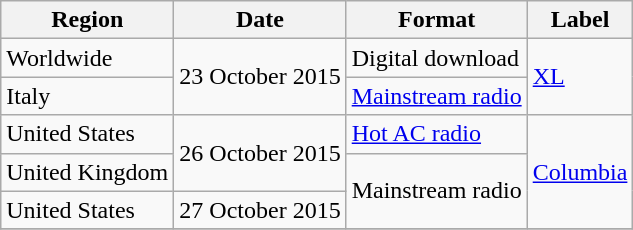<table class="wikitable plainrowheaders">
<tr>
<th scope="col">Region</th>
<th scope="col">Date</th>
<th scope="col">Format</th>
<th scope="col">Label</th>
</tr>
<tr>
<td scope="row">Worldwide</td>
<td rowspan="2">23 October 2015</td>
<td>Digital download</td>
<td rowspan="2"><a href='#'>XL</a></td>
</tr>
<tr>
<td scope="row">Italy</td>
<td><a href='#'>Mainstream radio</a></td>
</tr>
<tr>
<td scope="row">United States</td>
<td rowspan="2">26 October 2015</td>
<td><a href='#'>Hot AC radio</a></td>
<td rowspan="3"><a href='#'>Columbia</a></td>
</tr>
<tr>
<td>United Kingdom</td>
<td rowspan="2">Mainstream radio</td>
</tr>
<tr>
<td>United States</td>
<td>27 October 2015</td>
</tr>
<tr>
</tr>
</table>
